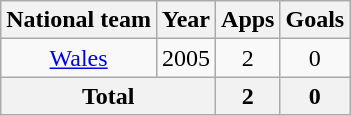<table class="wikitable" style="text-align:center">
<tr>
<th>National team</th>
<th>Year</th>
<th>Apps</th>
<th>Goals</th>
</tr>
<tr>
<td><a href='#'>Wales</a></td>
<td>2005</td>
<td>2</td>
<td>0</td>
</tr>
<tr>
<th colspan=2>Total</th>
<th>2</th>
<th>0</th>
</tr>
</table>
